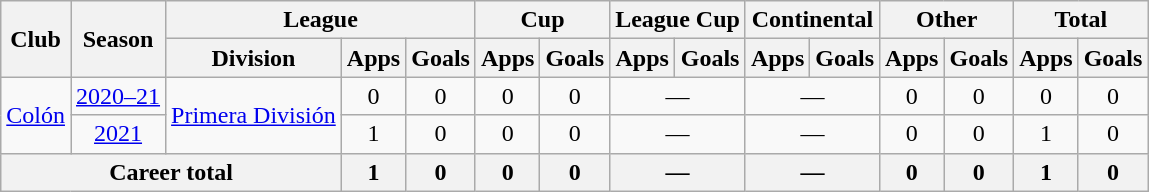<table class="wikitable" style="text-align:center">
<tr>
<th rowspan="2">Club</th>
<th rowspan="2">Season</th>
<th colspan="3">League</th>
<th colspan="2">Cup</th>
<th colspan="2">League Cup</th>
<th colspan="2">Continental</th>
<th colspan="2">Other</th>
<th colspan="2">Total</th>
</tr>
<tr>
<th>Division</th>
<th>Apps</th>
<th>Goals</th>
<th>Apps</th>
<th>Goals</th>
<th>Apps</th>
<th>Goals</th>
<th>Apps</th>
<th>Goals</th>
<th>Apps</th>
<th>Goals</th>
<th>Apps</th>
<th>Goals</th>
</tr>
<tr>
<td rowspan="2"><a href='#'>Colón</a></td>
<td><a href='#'>2020–21</a></td>
<td rowspan="2"><a href='#'>Primera División</a></td>
<td>0</td>
<td>0</td>
<td>0</td>
<td>0</td>
<td colspan="2">—</td>
<td colspan="2">—</td>
<td>0</td>
<td>0</td>
<td>0</td>
<td>0</td>
</tr>
<tr>
<td><a href='#'>2021</a></td>
<td>1</td>
<td>0</td>
<td>0</td>
<td>0</td>
<td colspan="2">—</td>
<td colspan="2">—</td>
<td>0</td>
<td>0</td>
<td>1</td>
<td>0</td>
</tr>
<tr>
<th colspan="3">Career total</th>
<th>1</th>
<th>0</th>
<th>0</th>
<th>0</th>
<th colspan="2">—</th>
<th colspan="2">—</th>
<th>0</th>
<th>0</th>
<th>1</th>
<th>0</th>
</tr>
</table>
